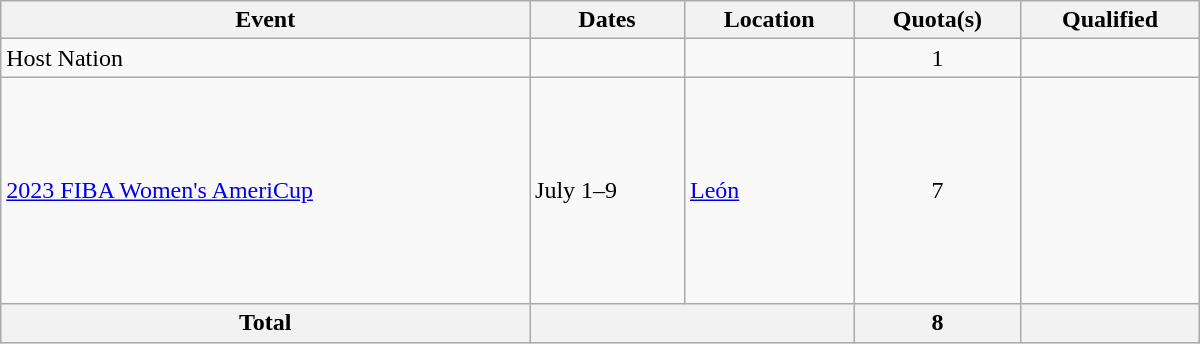<table class="wikitable" width=800>
<tr>
<th>Event</th>
<th>Dates</th>
<th>Location</th>
<th>Quota(s)</th>
<th>Qualified</th>
</tr>
<tr>
<td>Host Nation</td>
<td></td>
<td></td>
<td align=center>1</td>
<td></td>
</tr>
<tr>
<td><a href='#'>2023 FIBA Women's AmeriCup</a></td>
<td>July 1–9</td>
<td> <a href='#'>León</a></td>
<td align=center>7</td>
<td><br><s></s><br><s></s><br><br><br><br><br><br></td>
</tr>
<tr>
<th>Total</th>
<th colspan="2"></th>
<th>8</th>
<th></th>
</tr>
</table>
